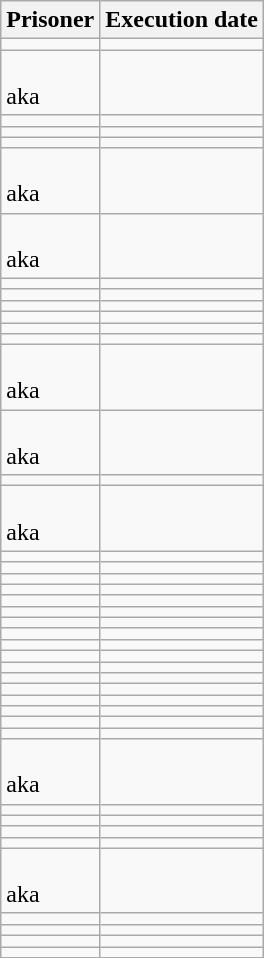<table class="wikitable sortable">
<tr>
<th>Prisoner</th>
<th>Execution date</th>
</tr>
<tr>
<td></td>
<td></td>
</tr>
<tr>
<td><br> aka  </td>
<td></td>
</tr>
<tr>
<td></td>
<td></td>
</tr>
<tr>
<td></td>
<td></td>
</tr>
<tr>
<td></td>
<td></td>
</tr>
<tr>
<td><br> aka  </td>
<td></td>
</tr>
<tr>
<td><br> aka  </td>
<td></td>
</tr>
<tr>
<td></td>
<td></td>
</tr>
<tr>
<td></td>
<td></td>
</tr>
<tr>
<td></td>
<td></td>
</tr>
<tr>
<td></td>
<td></td>
</tr>
<tr>
<td></td>
<td></td>
</tr>
<tr>
<td></td>
<td></td>
</tr>
<tr>
<td><br> aka  </td>
<td></td>
</tr>
<tr>
<td><br> aka  </td>
<td></td>
</tr>
<tr>
<td></td>
<td></td>
</tr>
<tr>
<td><br> aka  </td>
<td></td>
</tr>
<tr>
<td></td>
<td></td>
</tr>
<tr>
<td></td>
<td></td>
</tr>
<tr>
<td></td>
<td></td>
</tr>
<tr>
<td></td>
<td></td>
</tr>
<tr>
<td></td>
<td></td>
</tr>
<tr>
<td></td>
<td></td>
</tr>
<tr>
<td></td>
<td></td>
</tr>
<tr>
<td></td>
<td></td>
</tr>
<tr>
<td></td>
<td></td>
</tr>
<tr>
<td></td>
<td></td>
</tr>
<tr>
<td></td>
<td></td>
</tr>
<tr>
<td></td>
<td></td>
</tr>
<tr>
<td></td>
<td></td>
</tr>
<tr>
<td></td>
<td></td>
</tr>
<tr>
<td></td>
<td></td>
</tr>
<tr>
<td></td>
<td></td>
</tr>
<tr>
<td></td>
<td></td>
</tr>
<tr>
<td><br> aka  </td>
<td></td>
</tr>
<tr>
<td></td>
<td></td>
</tr>
<tr>
<td></td>
<td></td>
</tr>
<tr>
<td></td>
<td></td>
</tr>
<tr>
<td></td>
<td></td>
</tr>
<tr>
<td><br> aka  </td>
<td></td>
</tr>
<tr>
<td></td>
<td></td>
</tr>
<tr>
<td></td>
<td></td>
</tr>
<tr>
<td></td>
<td></td>
</tr>
<tr>
<td></td>
<td></td>
</tr>
</table>
